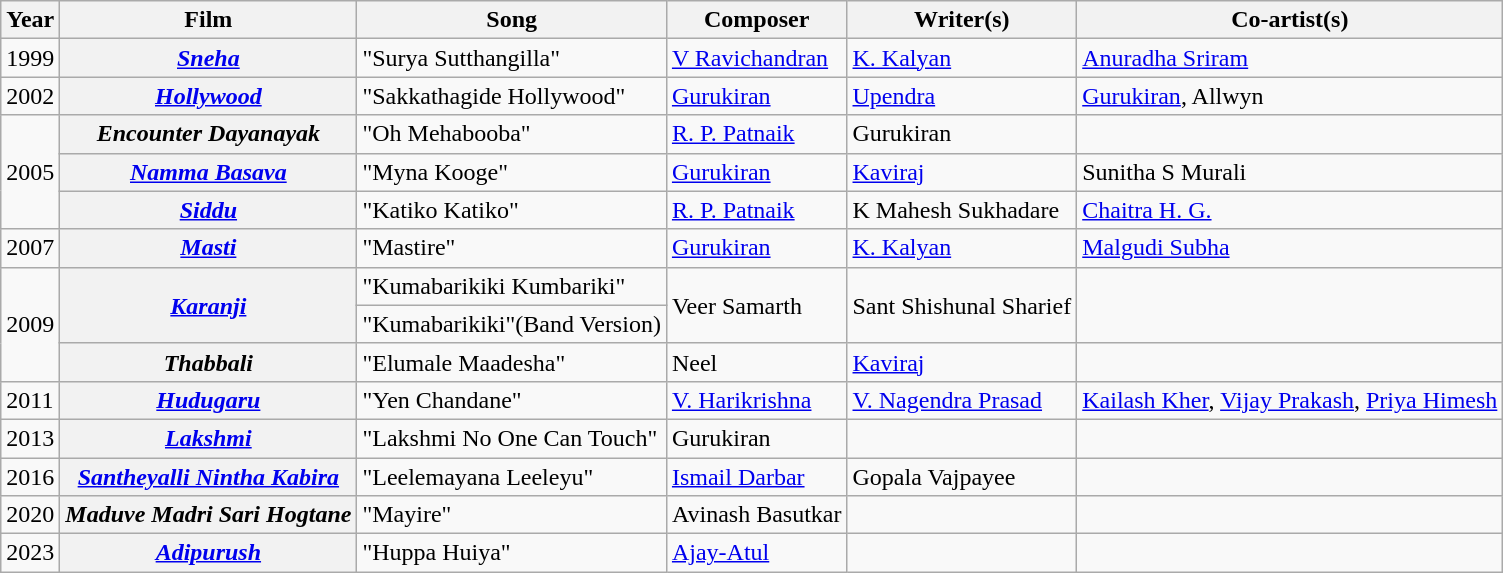<table class="wikitable">
<tr>
<th>Year</th>
<th>Film</th>
<th>Song</th>
<th>Composer</th>
<th>Writer(s)</th>
<th>Co-artist(s)</th>
</tr>
<tr>
<td>1999</td>
<th><em><a href='#'>Sneha</a></em></th>
<td>"Surya Sutthangilla"</td>
<td><a href='#'>V Ravichandran</a></td>
<td><a href='#'>K. Kalyan</a></td>
<td><a href='#'>Anuradha Sriram</a></td>
</tr>
<tr>
<td>2002</td>
<th><em><a href='#'>Hollywood</a></em></th>
<td>"Sakkathagide Hollywood"</td>
<td><a href='#'>Gurukiran</a></td>
<td><a href='#'>Upendra</a></td>
<td><a href='#'>Gurukiran</a>, Allwyn</td>
</tr>
<tr>
<td rowspan="3">2005</td>
<th><em>Encounter Dayanayak</em></th>
<td>"Oh Mehabooba"</td>
<td><a href='#'>R. P. Patnaik</a></td>
<td>Gurukiran</td>
<td></td>
</tr>
<tr>
<th><em><a href='#'>Namma Basava</a></em></th>
<td>"Myna Kooge"</td>
<td><a href='#'>Gurukiran</a></td>
<td><a href='#'>Kaviraj</a></td>
<td>Sunitha S Murali</td>
</tr>
<tr>
<th><em><a href='#'>Siddu</a></em></th>
<td>"Katiko Katiko"</td>
<td><a href='#'>R. P. Patnaik</a></td>
<td>K Mahesh Sukhadare</td>
<td><a href='#'>Chaitra H. G.</a></td>
</tr>
<tr>
<td>2007</td>
<th><em><a href='#'>Masti</a></em></th>
<td>"Mastire"</td>
<td><a href='#'>Gurukiran</a></td>
<td><a href='#'>K. Kalyan</a></td>
<td><a href='#'>Malgudi Subha</a></td>
</tr>
<tr>
<td rowspan="3">2009</td>
<th rowspan="2"><a href='#'><em>Karanji</em></a></th>
<td>"Kumabarikiki Kumbariki"</td>
<td rowspan="2">Veer Samarth</td>
<td rowspan="2">Sant Shishunal Sharief</td>
<td rowspan="2"></td>
</tr>
<tr>
<td>"Kumabarikiki"(Band Version)</td>
</tr>
<tr>
<th><em>Thabbali</em></th>
<td>"Elumale Maadesha"</td>
<td>Neel</td>
<td><a href='#'>Kaviraj</a></td>
<td></td>
</tr>
<tr>
<td>2011</td>
<th><em><a href='#'>Hudugaru</a></em></th>
<td>"Yen Chandane"</td>
<td><a href='#'>V. Harikrishna</a></td>
<td><a href='#'>V. Nagendra Prasad</a></td>
<td><a href='#'>Kailash Kher</a>, <a href='#'>Vijay Prakash</a>, <a href='#'>Priya Himesh</a></td>
</tr>
<tr>
<td>2013</td>
<th><em><a href='#'>Lakshmi</a></em></th>
<td>"Lakshmi No One Can Touch"</td>
<td>Gurukiran</td>
<td></td>
<td></td>
</tr>
<tr>
<td>2016</td>
<th><em><a href='#'>Santheyalli Nintha Kabira</a></em></th>
<td>"Leelemayana Leeleyu"</td>
<td><a href='#'>Ismail Darbar</a></td>
<td>Gopala Vajpayee</td>
<td></td>
</tr>
<tr>
<td>2020</td>
<th><em>Maduve Madri Sari Hogtane</em></th>
<td>"Mayire"</td>
<td>Avinash Basutkar</td>
<td></td>
<td></td>
</tr>
<tr>
<td>2023</td>
<th><em><a href='#'>Adipurush</a></em></th>
<td>"Huppa Huiya"</td>
<td><a href='#'>Ajay-Atul</a></td>
<td></td>
<td></td>
</tr>
</table>
